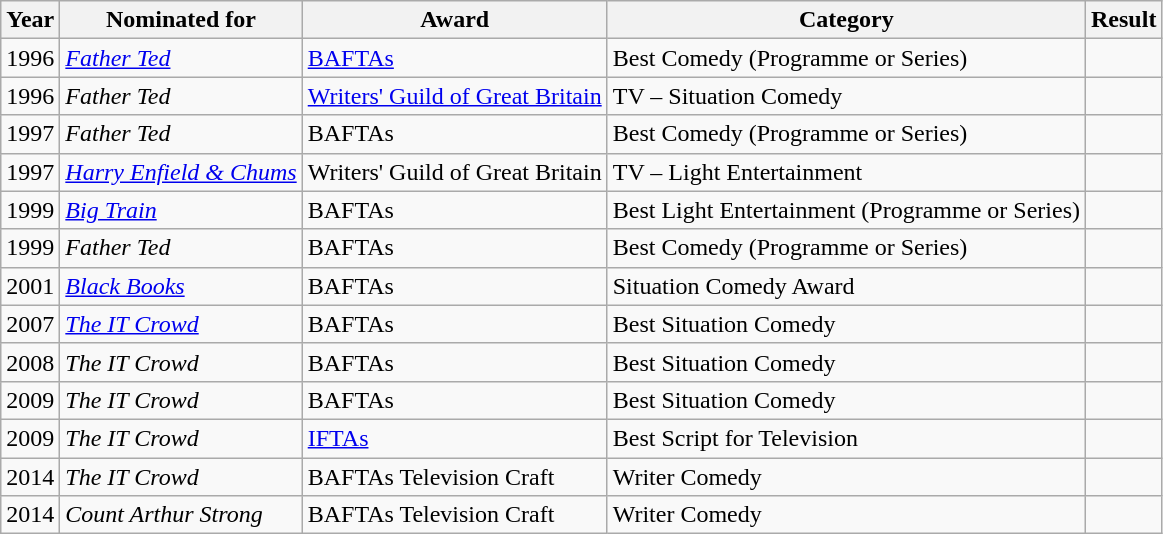<table class="wikitable">
<tr>
<th>Year</th>
<th>Nominated for</th>
<th>Award</th>
<th>Category</th>
<th>Result</th>
</tr>
<tr>
<td>1996</td>
<td><em><a href='#'>Father Ted</a></em></td>
<td><a href='#'>BAFTAs</a></td>
<td>Best Comedy (Programme or Series)</td>
<td></td>
</tr>
<tr>
<td>1996</td>
<td><em>Father Ted</em></td>
<td><a href='#'>Writers' Guild of Great Britain</a></td>
<td>TV – Situation Comedy</td>
<td></td>
</tr>
<tr>
<td>1997</td>
<td><em>Father Ted</em></td>
<td>BAFTAs</td>
<td>Best Comedy (Programme or Series)</td>
<td></td>
</tr>
<tr>
<td>1997</td>
<td><em><a href='#'>Harry Enfield & Chums</a></em></td>
<td>Writers' Guild of Great Britain</td>
<td>TV – Light Entertainment</td>
<td></td>
</tr>
<tr>
<td>1999</td>
<td><em><a href='#'>Big Train</a></em></td>
<td>BAFTAs</td>
<td>Best Light Entertainment (Programme or Series)</td>
<td></td>
</tr>
<tr>
<td>1999</td>
<td><em>Father Ted</em></td>
<td>BAFTAs</td>
<td>Best Comedy (Programme or Series)</td>
<td></td>
</tr>
<tr>
<td>2001</td>
<td><em><a href='#'>Black Books</a></em></td>
<td>BAFTAs</td>
<td>Situation Comedy Award</td>
<td></td>
</tr>
<tr>
<td>2007</td>
<td><em><a href='#'>The IT Crowd</a></em></td>
<td>BAFTAs</td>
<td>Best Situation Comedy</td>
<td></td>
</tr>
<tr>
<td>2008</td>
<td><em>The IT Crowd</em></td>
<td>BAFTAs</td>
<td>Best Situation Comedy</td>
<td></td>
</tr>
<tr>
<td>2009</td>
<td><em>The IT Crowd</em></td>
<td>BAFTAs</td>
<td>Best Situation Comedy</td>
<td></td>
</tr>
<tr>
<td>2009</td>
<td><em>The IT Crowd</em></td>
<td><a href='#'>IFTAs</a></td>
<td>Best Script for Television</td>
<td></td>
</tr>
<tr>
<td>2014</td>
<td><em>The IT Crowd</em></td>
<td>BAFTAs Television Craft</td>
<td>Writer Comedy</td>
<td></td>
</tr>
<tr>
<td>2014</td>
<td><em>Count Arthur Strong</em></td>
<td>BAFTAs Television Craft</td>
<td>Writer Comedy</td>
<td></td>
</tr>
</table>
